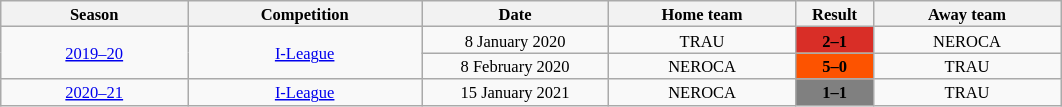<table class="wikitable" style="text-align: center; width=20%; font-size: 11px">
<tr>
<th rowspan=1 width=12%>Season</th>
<th rowspan=1 width=15%>Competition</th>
<th rowspan=1 width=12%>Date</th>
<th rowspan=1 width=12%>Home team</th>
<th rowspan=1 width=5%>Result</th>
<th rowspan=1 width=12%>Away team</th>
</tr>
<tr>
<td rowspan=2><a href='#'>2019–20</a></td>
<td rowspan=2><a href='#'>I-League</a></td>
<td>8 January 2020</td>
<td>TRAU</td>
<td bgcolor=D92E27><span><strong>2–1</strong></span></td>
<td>NEROCA</td>
</tr>
<tr>
<td>8 February 2020</td>
<td>NEROCA</td>
<td bgcolor=fd5300><span><strong>5–0</strong></span></td>
<td>TRAU</td>
</tr>
<tr>
<td><a href='#'>2020–21</a></td>
<td><a href='#'>I-League</a></td>
<td>15 January 2021</td>
<td>NEROCA</td>
<td bgcolor=808080><span><strong>1–1</strong></span></td>
<td>TRAU</td>
</tr>
</table>
